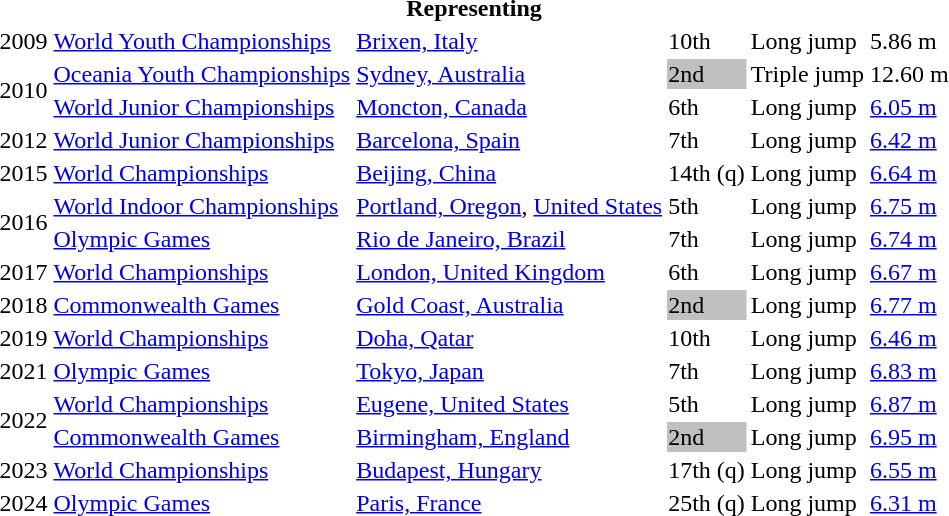<table>
<tr>
<th colspan="6">Representing </th>
</tr>
<tr>
<td>2009</td>
<td><a href='#'>World Youth Championships</a></td>
<td><a href='#'>Brixen, Italy</a></td>
<td>10th</td>
<td>Long jump</td>
<td>5.86 m</td>
</tr>
<tr>
<td rowspan=2>2010</td>
<td><a href='#'>Oceania Youth Championships</a></td>
<td><a href='#'>Sydney, Australia</a></td>
<td bgcolor=silver>2nd</td>
<td>Triple jump</td>
<td>12.60 m</td>
</tr>
<tr>
<td><a href='#'>World Junior Championships</a></td>
<td><a href='#'>Moncton, Canada</a></td>
<td>6th</td>
<td>Long jump</td>
<td><a href='#'>6.05 m</a></td>
</tr>
<tr>
<td>2012</td>
<td><a href='#'>World Junior Championships</a></td>
<td><a href='#'>Barcelona, Spain</a></td>
<td>7th</td>
<td>Long jump</td>
<td><a href='#'>6.42 m</a></td>
</tr>
<tr>
<td>2015</td>
<td><a href='#'>World Championships</a></td>
<td><a href='#'>Beijing, China</a></td>
<td>14th (q)</td>
<td>Long jump</td>
<td><a href='#'>6.64 m</a></td>
</tr>
<tr>
<td rowspan=2>2016</td>
<td><a href='#'>World Indoor Championships</a></td>
<td><a href='#'>Portland, Oregon</a>, <a href='#'>United States</a></td>
<td>5th</td>
<td>Long jump</td>
<td><a href='#'>6.75 m</a></td>
</tr>
<tr>
<td><a href='#'>Olympic Games</a></td>
<td><a href='#'>Rio de Janeiro, Brazil</a></td>
<td>7th</td>
<td>Long jump</td>
<td><a href='#'>6.74 m</a></td>
</tr>
<tr>
<td>2017</td>
<td><a href='#'>World Championships</a></td>
<td><a href='#'>London, United Kingdom</a></td>
<td>6th</td>
<td>Long jump</td>
<td><a href='#'>6.67 m</a></td>
</tr>
<tr>
<td>2018</td>
<td><a href='#'>Commonwealth Games</a></td>
<td><a href='#'>Gold Coast, Australia</a></td>
<td bgcolor=silver>2nd</td>
<td>Long jump</td>
<td><a href='#'>6.77 m</a></td>
</tr>
<tr>
<td>2019</td>
<td><a href='#'>World Championships</a></td>
<td><a href='#'>Doha, Qatar</a></td>
<td>10th</td>
<td>Long jump</td>
<td><a href='#'>6.46 m</a></td>
</tr>
<tr>
<td>2021</td>
<td><a href='#'>Olympic Games</a></td>
<td><a href='#'>Tokyo, Japan</a></td>
<td>7th</td>
<td>Long jump</td>
<td><a href='#'>6.83 m</a></td>
</tr>
<tr>
<td rowspan=2>2022</td>
<td><a href='#'>World Championships</a></td>
<td><a href='#'>Eugene, United States</a></td>
<td>5th</td>
<td>Long jump</td>
<td><a href='#'>6.87 m</a></td>
</tr>
<tr>
<td><a href='#'>Commonwealth Games</a></td>
<td><a href='#'>Birmingham, England</a></td>
<td bgcolor=silver>2nd</td>
<td>Long jump</td>
<td><a href='#'>6.95 m</a></td>
</tr>
<tr>
<td>2023</td>
<td><a href='#'>World Championships</a></td>
<td><a href='#'>Budapest, Hungary</a></td>
<td>17th (q)</td>
<td>Long jump</td>
<td><a href='#'>6.55 m</a></td>
</tr>
<tr>
<td>2024</td>
<td><a href='#'>Olympic Games</a></td>
<td><a href='#'>Paris, France</a></td>
<td>25th (q)</td>
<td>Long jump</td>
<td><a href='#'>6.31 m</a></td>
</tr>
</table>
